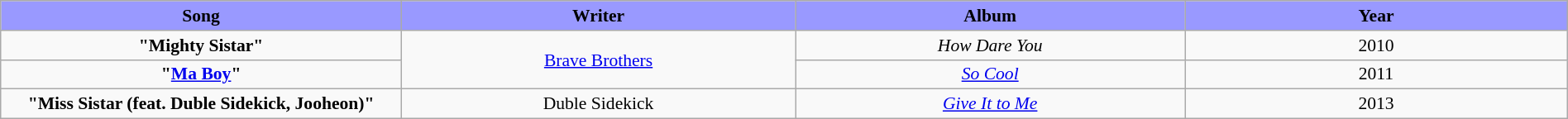<table class="wikitable" style="margin:0.5em auto; clear:both; font-size:.9em; text-align:center; width:100%">
<tr>
<th style="width:500px; background:#99f;">Song</th>
<th style="width:500px; background:#99f;">Writer</th>
<th style="width:500px; background:#99f;">Album</th>
<th style="width:500px; background:#99f;">Year</th>
</tr>
<tr>
<td><strong>"Mighty Sistar"</strong></td>
<td rowspan=2><a href='#'>Brave Brothers</a></td>
<td><em>How Dare You</em></td>
<td>2010</td>
</tr>
<tr>
<td><strong>"<a href='#'>Ma Boy</a>"</strong></td>
<td><em><a href='#'>So Cool</a></em></td>
<td>2011</td>
</tr>
<tr>
<td><strong>"Miss Sistar (feat. Duble Sidekick, Jooheon)"</strong></td>
<td>Duble Sidekick</td>
<td><em><a href='#'>Give It to Me</a></em></td>
<td>2013</td>
</tr>
</table>
